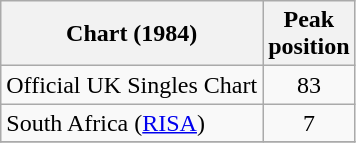<table class="wikitable">
<tr>
<th align="left">Chart (1984)</th>
<th align="left">Peak<br>position</th>
</tr>
<tr>
<td align="left">Official UK Singles Chart</td>
<td align="center">83</td>
</tr>
<tr>
<td align="left">South Africa (<a href='#'>RISA</a>)</td>
<td align="center">7</td>
</tr>
<tr>
</tr>
</table>
